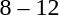<table style="text-align:center">
<tr>
<th width=200></th>
<th width=100></th>
<th width=200></th>
</tr>
<tr>
<td align=right></td>
<td>8 – 12</td>
<td align=left><strong></strong></td>
</tr>
</table>
